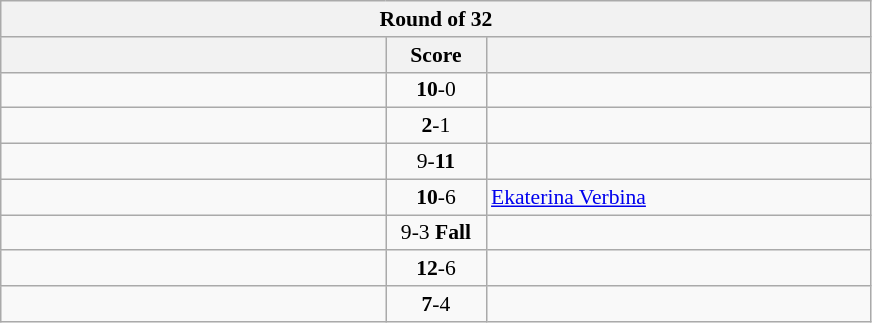<table class="wikitable" style="text-align: center; font-size:90% ">
<tr>
<th colspan=3>Round of 32</th>
</tr>
<tr>
<th align="right" width="250"></th>
<th width="60">Score</th>
<th align="left" width="250"></th>
</tr>
<tr>
<td align=left><strong></strong></td>
<td align=center><strong>10</strong>-0</td>
<td align=left></td>
</tr>
<tr>
<td align=left><strong></strong></td>
<td align=center><strong>2</strong>-1</td>
<td align=left></td>
</tr>
<tr>
<td align=left></td>
<td align=center>9-<strong>11</strong></td>
<td align=left><strong></strong></td>
</tr>
<tr>
<td align=left><strong></strong></td>
<td align=center><strong>10</strong>-6</td>
<td align=left> <a href='#'>Ekaterina Verbina</a> </td>
</tr>
<tr>
<td align=left><strong></strong></td>
<td align=center>9-3 <strong>Fall</strong></td>
<td align=left></td>
</tr>
<tr>
<td align=left><strong></strong></td>
<td align=center><strong>12</strong>-6</td>
<td align=left></td>
</tr>
<tr>
<td align=left><strong></strong></td>
<td align=center><strong>7</strong>-4</td>
<td align=left></td>
</tr>
</table>
